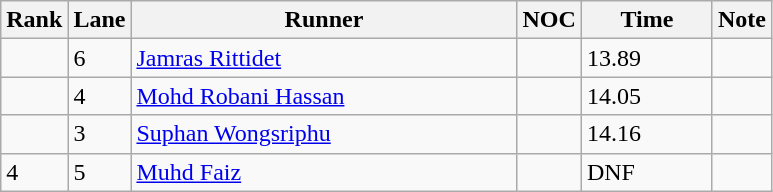<table class="wikitable sortable" style="text-align:Left">
<tr>
<th width=10>Rank</th>
<th width=10>Lane</th>
<th width=250>Runner</th>
<th width=10>NOC</th>
<th width=80>Time</th>
<th width=10>Note</th>
</tr>
<tr>
<td></td>
<td>6</td>
<td><a href='#'>Jamras Rittidet</a></td>
<td></td>
<td>13.89</td>
<td></td>
</tr>
<tr>
<td></td>
<td>4</td>
<td><a href='#'>Mohd Robani Hassan</a></td>
<td></td>
<td>14.05</td>
<td></td>
</tr>
<tr>
<td></td>
<td>3</td>
<td><a href='#'>Suphan Wongsriphu</a></td>
<td></td>
<td>14.16</td>
<td></td>
</tr>
<tr>
<td>4</td>
<td>5</td>
<td><a href='#'>Muhd Faiz</a></td>
<td></td>
<td>DNF</td>
<td></td>
</tr>
</table>
